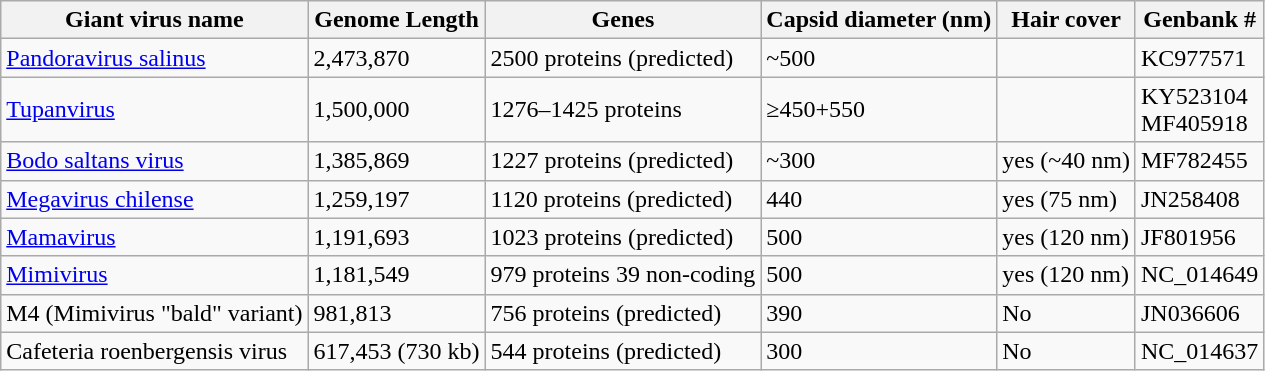<table class="wikitable">
<tr>
<th>Giant virus name</th>
<th>Genome Length</th>
<th>Genes</th>
<th>Capsid diameter (nm)</th>
<th>Hair cover</th>
<th>Genbank #</th>
</tr>
<tr>
<td><a href='#'>Pandoravirus salinus</a></td>
<td>2,473,870</td>
<td>2500 proteins (predicted)</td>
<td>~500</td>
<td></td>
<td>KC977571</td>
</tr>
<tr>
<td><a href='#'>Tupanvirus</a></td>
<td>1,500,000</td>
<td>1276–1425 proteins</td>
<td>≥450+550</td>
<td></td>
<td>KY523104<br>MF405918</td>
</tr>
<tr>
<td><a href='#'>Bodo saltans virus</a></td>
<td>1,385,869</td>
<td>1227 proteins (predicted)</td>
<td>~300</td>
<td>yes (~40 nm)</td>
<td>MF782455</td>
</tr>
<tr>
<td><a href='#'>Megavirus chilense</a></td>
<td>1,259,197</td>
<td>1120 proteins (predicted)</td>
<td>440</td>
<td>yes (75 nm)</td>
<td>JN258408</td>
</tr>
<tr>
<td><a href='#'>Mamavirus</a></td>
<td>1,191,693</td>
<td>1023 proteins (predicted)</td>
<td>500</td>
<td>yes (120 nm)</td>
<td>JF801956</td>
</tr>
<tr>
<td><a href='#'>Mimivirus</a></td>
<td>1,181,549</td>
<td>979 proteins 39 non-coding</td>
<td>500</td>
<td>yes (120 nm)</td>
<td>NC_014649</td>
</tr>
<tr>
<td>M4 (Mimivirus "bald" variant)</td>
<td>981,813</td>
<td>756 proteins (predicted)</td>
<td>390</td>
<td>No</td>
<td>JN036606</td>
</tr>
<tr>
<td>Cafeteria roenbergensis virus</td>
<td>617,453 (730 kb)</td>
<td>544 proteins (predicted)</td>
<td>300</td>
<td>No</td>
<td>NC_014637</td>
</tr>
</table>
